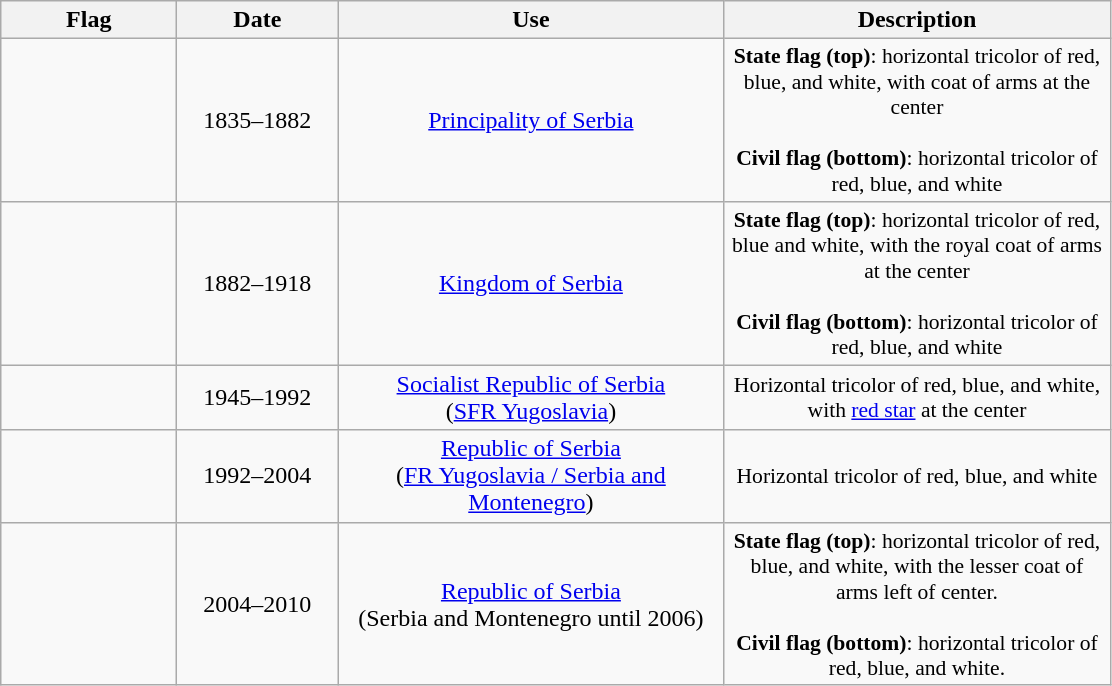<table class="wikitable" style="text-align:center">
<tr>
<th style="width:110px;">Flag</th>
<th style="width:100px;">Date</th>
<th style="width:250px;">Use</th>
<th style="width:250px;">Description</th>
</tr>
<tr>
<td><br><br></td>
<td>1835–1882</td>
<td><a href='#'>Principality of Serbia</a></td>
<td style=font-size:90%;><strong>State flag (top)</strong>: horizontal tricolor of red, blue, and white, with coat of arms at the center<br> <br> <strong>Civil flag (bottom)</strong>:  horizontal tricolor of red, blue, and white</td>
</tr>
<tr>
<td><br><br></td>
<td>1882–1918</td>
<td><a href='#'>Kingdom of Serbia</a></td>
<td style=font-size:90%;><strong>State flag (top)</strong>: horizontal tricolor of red, blue and white, with the royal coat of arms at the center<br><br> <strong>Civil flag (bottom)</strong>: horizontal tricolor of red, blue, and white</td>
</tr>
<tr>
<td></td>
<td>1945–1992</td>
<td><a href='#'>Socialist Republic of Serbia</a><br>(<a href='#'>SFR Yugoslavia</a>)</td>
<td style=font-size:90%;>Horizontal tricolor of red, blue, and white, with <a href='#'>red star</a> at the center</td>
</tr>
<tr>
<td></td>
<td>1992–2004</td>
<td><a href='#'>Republic of Serbia</a><br>(<a href='#'>FR Yugoslavia / Serbia and Montenegro</a>)</td>
<td style=font-size:90%;>Horizontal tricolor of red, blue, and white</td>
</tr>
<tr>
<td> <br><br></td>
<td>2004–2010</td>
<td><a href='#'>Republic of Serbia</a><br>(Serbia and Montenegro until 2006)</td>
<td style=font-size:90%;><strong>State flag (top)</strong>: horizontal tricolor of red, blue, and white, with the lesser coat of arms left of center.<br><br><strong>Civil flag (bottom)</strong>: horizontal tricolor of red, blue, and white.</td>
</tr>
</table>
